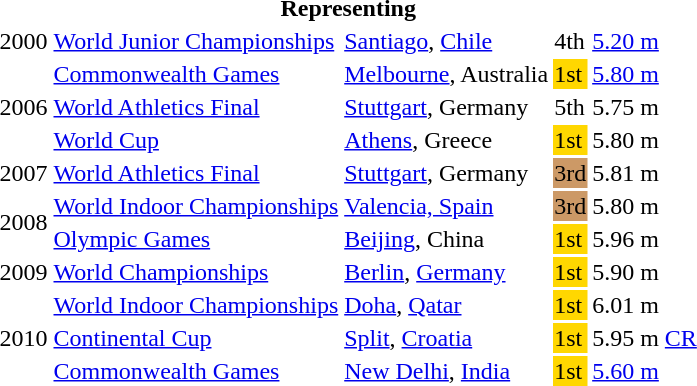<table>
<tr>
<th colspan="6">Representing </th>
</tr>
<tr>
<td>2000</td>
<td><a href='#'>World Junior Championships</a></td>
<td><a href='#'>Santiago</a>, <a href='#'>Chile</a></td>
<td>4th</td>
<td><a href='#'>5.20 m</a></td>
</tr>
<tr>
<td rowspan=3>2006</td>
<td><a href='#'>Commonwealth Games</a></td>
<td><a href='#'>Melbourne</a>, Australia</td>
<td bgcolor="gold">1st</td>
<td><a href='#'>5.80 m</a></td>
</tr>
<tr>
<td><a href='#'>World Athletics Final</a></td>
<td><a href='#'>Stuttgart</a>, Germany</td>
<td>5th</td>
<td>5.75 m</td>
</tr>
<tr>
<td><a href='#'>World Cup</a></td>
<td><a href='#'>Athens</a>, Greece</td>
<td bgcolor="gold">1st</td>
<td>5.80 m</td>
</tr>
<tr>
<td>2007</td>
<td><a href='#'>World Athletics Final</a></td>
<td><a href='#'>Stuttgart</a>, Germany</td>
<td bgcolor=cc9966>3rd</td>
<td>5.81 m</td>
</tr>
<tr>
<td rowspan=2>2008</td>
<td><a href='#'>World Indoor Championships</a></td>
<td><a href='#'>Valencia, Spain</a></td>
<td bgcolor=cc9966>3rd</td>
<td>5.80 m</td>
</tr>
<tr>
<td><a href='#'>Olympic Games</a></td>
<td><a href='#'>Beijing</a>, China</td>
<td bgcolor="gold">1st</td>
<td>5.96 m </td>
</tr>
<tr>
<td>2009</td>
<td><a href='#'>World Championships</a></td>
<td><a href='#'>Berlin</a>, <a href='#'>Germany</a></td>
<td bgcolor="gold">1st</td>
<td>5.90 m</td>
</tr>
<tr>
<td rowspan=3>2010</td>
<td><a href='#'>World Indoor Championships</a></td>
<td><a href='#'>Doha</a>, <a href='#'>Qatar</a></td>
<td bgcolor="gold">1st</td>
<td>6.01 m </td>
</tr>
<tr>
<td><a href='#'>Continental Cup</a></td>
<td><a href='#'>Split</a>, <a href='#'>Croatia</a></td>
<td bgcolor="gold">1st</td>
<td>5.95 m <a href='#'>CR</a></td>
</tr>
<tr>
<td><a href='#'>Commonwealth Games</a></td>
<td><a href='#'>New Delhi</a>, <a href='#'>India</a></td>
<td bgcolor="gold">1st</td>
<td><a href='#'>5.60 m</a></td>
</tr>
</table>
